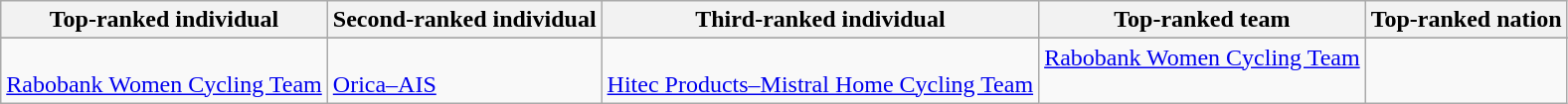<table class="wikitable">
<tr>
<th>Top-ranked individual</th>
<th>Second-ranked individual</th>
<th>Third-ranked individual</th>
<th>Top-ranked team</th>
<th>Top-ranked nation</th>
</tr>
<tr>
</tr>
<tr valign="top">
<td align=left><br><span><a href='#'>Rabobank Women Cycling Team</a></span></td>
<td align=left><br><span><a href='#'>Orica–AIS</a></span></td>
<td align=left><br><span><a href='#'>Hitec Products–Mistral Home Cycling Team</a></span></td>
<td><a href='#'>Rabobank Women Cycling Team</a></td>
<td></td>
</tr>
</table>
